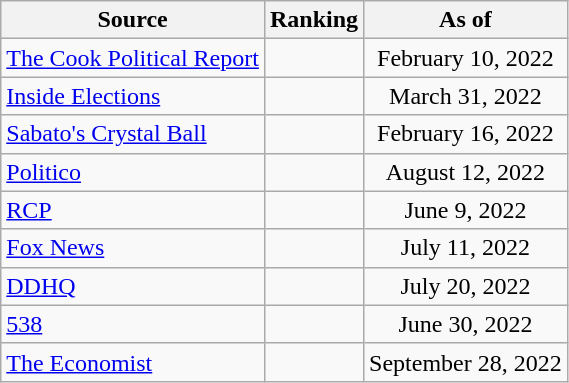<table class="wikitable" style="text-align:center">
<tr>
<th>Source</th>
<th>Ranking</th>
<th>As of</th>
</tr>
<tr>
<td align=left><a href='#'>The Cook Political Report</a></td>
<td></td>
<td>February 10, 2022</td>
</tr>
<tr>
<td align=left><a href='#'>Inside Elections</a></td>
<td></td>
<td>March 31, 2022</td>
</tr>
<tr>
<td align=left><a href='#'>Sabato's Crystal Ball</a></td>
<td></td>
<td>February 16, 2022</td>
</tr>
<tr>
<td align="left"><a href='#'>Politico</a></td>
<td></td>
<td>August 12, 2022</td>
</tr>
<tr>
<td align="left"><a href='#'>RCP</a></td>
<td></td>
<td>June 9, 2022</td>
</tr>
<tr>
<td align=left><a href='#'>Fox News</a></td>
<td></td>
<td>July 11, 2022</td>
</tr>
<tr>
<td align="left"><a href='#'>DDHQ</a></td>
<td></td>
<td>July 20, 2022</td>
</tr>
<tr>
<td align="left"><a href='#'>538</a></td>
<td></td>
<td>June 30, 2022</td>
</tr>
<tr>
<td align="left"><a href='#'>The Economist</a></td>
<td></td>
<td>September 28, 2022</td>
</tr>
</table>
